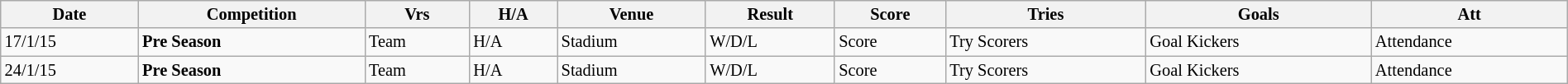<table class="wikitable"  style="font-size:85%; width:100%;">
<tr>
<th>Date</th>
<th>Competition</th>
<th>Vrs</th>
<th>H/A</th>
<th>Venue</th>
<th>Result</th>
<th>Score</th>
<th>Tries</th>
<th>Goals</th>
<th>Att</th>
</tr>
<tr>
<td>17/1/15</td>
<td><strong>Pre Season</strong></td>
<td>Team</td>
<td>H/A</td>
<td>Stadium</td>
<td>W/D/L</td>
<td>Score</td>
<td>Try Scorers</td>
<td>Goal Kickers</td>
<td>Attendance</td>
</tr>
<tr>
<td>24/1/15</td>
<td><strong>Pre Season</strong></td>
<td>Team</td>
<td>H/A</td>
<td>Stadium</td>
<td>W/D/L</td>
<td>Score</td>
<td>Try Scorers</td>
<td>Goal Kickers</td>
<td>Attendance</td>
</tr>
</table>
